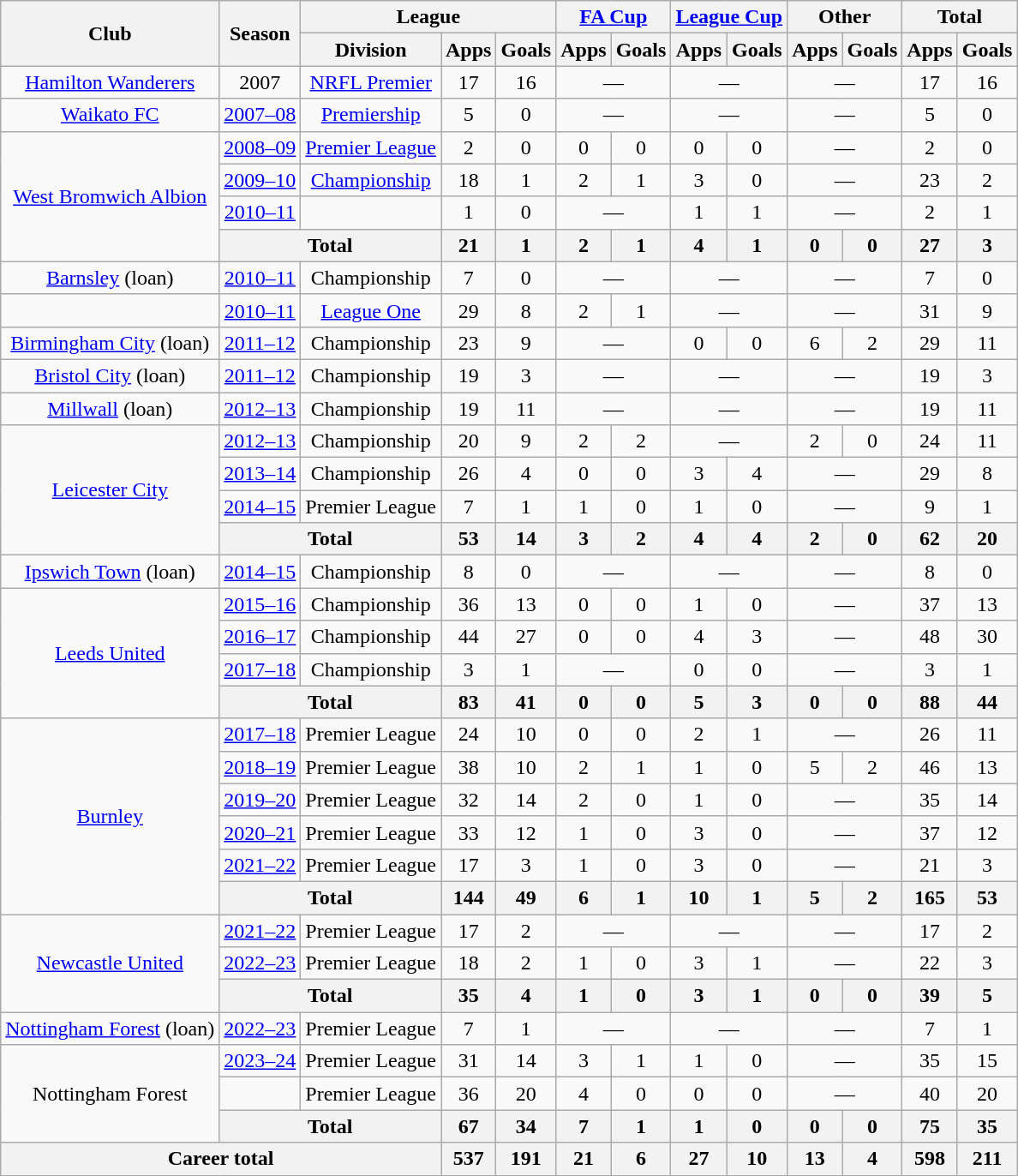<table class=wikitable style=text-align:center>
<tr>
<th rowspan="2">Club</th>
<th rowspan="2">Season</th>
<th colspan="3">League</th>
<th colspan="2"><a href='#'>FA Cup</a></th>
<th colspan="2"><a href='#'>League Cup</a></th>
<th colspan="2">Other</th>
<th colspan="2">Total</th>
</tr>
<tr>
<th>Division</th>
<th>Apps</th>
<th>Goals</th>
<th>Apps</th>
<th>Goals</th>
<th>Apps</th>
<th>Goals</th>
<th>Apps</th>
<th>Goals</th>
<th>Apps</th>
<th>Goals</th>
</tr>
<tr>
<td><a href='#'>Hamilton Wanderers</a></td>
<td>2007</td>
<td><a href='#'>NRFL Premier</a></td>
<td>17</td>
<td>16</td>
<td colspan="2">—</td>
<td colspan="2">—</td>
<td colspan="2">—</td>
<td>17</td>
<td>16</td>
</tr>
<tr>
<td><a href='#'>Waikato FC</a></td>
<td><a href='#'>2007–08</a></td>
<td><a href='#'>Premiership</a></td>
<td>5</td>
<td>0</td>
<td colspan="2">—</td>
<td colspan="2">—</td>
<td colspan="2">—</td>
<td>5</td>
<td>0</td>
</tr>
<tr>
<td rowspan="4"><a href='#'>West Bromwich Albion</a></td>
<td><a href='#'>2008–09</a></td>
<td><a href='#'>Premier League</a></td>
<td>2</td>
<td>0</td>
<td>0</td>
<td>0</td>
<td>0</td>
<td>0</td>
<td colspan="2">—</td>
<td>2</td>
<td>0</td>
</tr>
<tr>
<td><a href='#'>2009–10</a></td>
<td><a href='#'>Championship</a></td>
<td>18</td>
<td>1</td>
<td>2</td>
<td>1</td>
<td>3</td>
<td>0</td>
<td colspan="2">—</td>
<td>23</td>
<td>2</td>
</tr>
<tr>
<td><a href='#'>2010–11</a></td>
<td></td>
<td>1</td>
<td>0</td>
<td colspan="2">—</td>
<td>1</td>
<td>1</td>
<td colspan="2">—</td>
<td>2</td>
<td>1</td>
</tr>
<tr>
<th colspan="2">Total</th>
<th>21</th>
<th>1</th>
<th>2</th>
<th>1</th>
<th>4</th>
<th>1</th>
<th>0</th>
<th>0</th>
<th>27</th>
<th>3</th>
</tr>
<tr>
<td><a href='#'>Barnsley</a> (loan)</td>
<td><a href='#'>2010–11</a></td>
<td>Championship</td>
<td>7</td>
<td>0</td>
<td colspan="2">—</td>
<td colspan="2">—</td>
<td colspan="2">—</td>
<td>7</td>
<td>0</td>
</tr>
<tr>
<td></td>
<td><a href='#'>2010–11</a></td>
<td><a href='#'>League One</a></td>
<td>29</td>
<td>8</td>
<td>2</td>
<td>1</td>
<td colspan="2">—</td>
<td colspan="2">—</td>
<td>31</td>
<td>9</td>
</tr>
<tr>
<td><a href='#'>Birmingham City</a> (loan)</td>
<td><a href='#'>2011–12</a></td>
<td>Championship</td>
<td>23</td>
<td>9</td>
<td colspan="2">—</td>
<td>0</td>
<td>0</td>
<td>6</td>
<td>2</td>
<td>29</td>
<td>11</td>
</tr>
<tr>
<td><a href='#'>Bristol City</a> (loan)</td>
<td><a href='#'>2011–12</a></td>
<td>Championship</td>
<td>19</td>
<td>3</td>
<td colspan="2">—</td>
<td colspan="2">—</td>
<td colspan="2">—</td>
<td>19</td>
<td>3</td>
</tr>
<tr>
<td><a href='#'>Millwall</a> (loan)</td>
<td><a href='#'>2012–13</a></td>
<td>Championship</td>
<td>19</td>
<td>11</td>
<td colspan="2">—</td>
<td colspan="2">—</td>
<td colspan="2">—</td>
<td>19</td>
<td>11</td>
</tr>
<tr>
<td rowspan="4"><a href='#'>Leicester City</a></td>
<td><a href='#'>2012–13</a></td>
<td>Championship</td>
<td>20</td>
<td>9</td>
<td>2</td>
<td>2</td>
<td colspan="2">—</td>
<td>2</td>
<td>0</td>
<td>24</td>
<td>11</td>
</tr>
<tr>
<td><a href='#'>2013–14</a></td>
<td>Championship</td>
<td>26</td>
<td>4</td>
<td>0</td>
<td>0</td>
<td>3</td>
<td>4</td>
<td colspan="2">—</td>
<td>29</td>
<td>8</td>
</tr>
<tr>
<td><a href='#'>2014–15</a></td>
<td>Premier League</td>
<td>7</td>
<td>1</td>
<td>1</td>
<td>0</td>
<td>1</td>
<td>0</td>
<td colspan="2">—</td>
<td>9</td>
<td>1</td>
</tr>
<tr>
<th colspan="2">Total</th>
<th>53</th>
<th>14</th>
<th>3</th>
<th>2</th>
<th>4</th>
<th>4</th>
<th>2</th>
<th>0</th>
<th>62</th>
<th>20</th>
</tr>
<tr>
<td><a href='#'>Ipswich Town</a> (loan)</td>
<td><a href='#'>2014–15</a></td>
<td>Championship</td>
<td>8</td>
<td>0</td>
<td colspan="2">—</td>
<td colspan="2">—</td>
<td colspan="2">—</td>
<td>8</td>
<td>0</td>
</tr>
<tr>
<td rowspan="4"><a href='#'>Leeds United</a></td>
<td><a href='#'>2015–16</a></td>
<td>Championship</td>
<td>36</td>
<td>13</td>
<td>0</td>
<td>0</td>
<td>1</td>
<td>0</td>
<td colspan="2">—</td>
<td>37</td>
<td>13</td>
</tr>
<tr>
<td><a href='#'>2016–17</a></td>
<td>Championship</td>
<td>44</td>
<td>27</td>
<td>0</td>
<td>0</td>
<td>4</td>
<td>3</td>
<td colspan="2">—</td>
<td>48</td>
<td>30</td>
</tr>
<tr>
<td><a href='#'>2017–18</a></td>
<td>Championship</td>
<td>3</td>
<td>1</td>
<td colspan="2">—</td>
<td>0</td>
<td>0</td>
<td colspan="2">—</td>
<td>3</td>
<td>1</td>
</tr>
<tr>
<th colspan="2">Total</th>
<th>83</th>
<th>41</th>
<th>0</th>
<th>0</th>
<th>5</th>
<th>3</th>
<th>0</th>
<th>0</th>
<th>88</th>
<th>44</th>
</tr>
<tr>
<td rowspan="6"><a href='#'>Burnley</a></td>
<td><a href='#'>2017–18</a></td>
<td>Premier League</td>
<td>24</td>
<td>10</td>
<td>0</td>
<td>0</td>
<td>2</td>
<td>1</td>
<td colspan="2">—</td>
<td>26</td>
<td>11</td>
</tr>
<tr>
<td><a href='#'>2018–19</a></td>
<td>Premier League</td>
<td>38</td>
<td>10</td>
<td>2</td>
<td>1</td>
<td>1</td>
<td>0</td>
<td>5</td>
<td>2</td>
<td>46</td>
<td>13</td>
</tr>
<tr>
<td><a href='#'>2019–20</a></td>
<td>Premier League</td>
<td>32</td>
<td>14</td>
<td>2</td>
<td>0</td>
<td>1</td>
<td>0</td>
<td colspan="2">—</td>
<td>35</td>
<td>14</td>
</tr>
<tr>
<td><a href='#'>2020–21</a></td>
<td>Premier League</td>
<td>33</td>
<td>12</td>
<td>1</td>
<td>0</td>
<td>3</td>
<td>0</td>
<td colspan="2">—</td>
<td>37</td>
<td>12</td>
</tr>
<tr>
<td><a href='#'>2021–22</a></td>
<td>Premier League</td>
<td>17</td>
<td>3</td>
<td>1</td>
<td>0</td>
<td>3</td>
<td>0</td>
<td colspan="2">—</td>
<td>21</td>
<td>3</td>
</tr>
<tr>
<th colspan="2">Total</th>
<th>144</th>
<th>49</th>
<th>6</th>
<th>1</th>
<th>10</th>
<th>1</th>
<th>5</th>
<th>2</th>
<th>165</th>
<th>53</th>
</tr>
<tr>
<td rowspan="3"><a href='#'>Newcastle United</a></td>
<td><a href='#'>2021–22</a></td>
<td>Premier League</td>
<td>17</td>
<td>2</td>
<td colspan="2">—</td>
<td colspan="2">—</td>
<td colspan="2">—</td>
<td>17</td>
<td>2</td>
</tr>
<tr>
<td><a href='#'>2022–23</a></td>
<td>Premier League</td>
<td>18</td>
<td>2</td>
<td>1</td>
<td>0</td>
<td>3</td>
<td>1</td>
<td colspan="2">—</td>
<td>22</td>
<td>3</td>
</tr>
<tr>
<th colspan="2">Total</th>
<th>35</th>
<th>4</th>
<th>1</th>
<th>0</th>
<th>3</th>
<th>1</th>
<th>0</th>
<th>0</th>
<th>39</th>
<th>5</th>
</tr>
<tr>
<td><a href='#'>Nottingham Forest</a> (loan)</td>
<td><a href='#'>2022–23</a></td>
<td>Premier League</td>
<td>7</td>
<td>1</td>
<td colspan="2">—</td>
<td colspan="2">—</td>
<td colspan="2">—</td>
<td>7</td>
<td>1</td>
</tr>
<tr>
<td rowspan=3>Nottingham Forest</td>
<td><a href='#'>2023–24</a></td>
<td>Premier League</td>
<td>31</td>
<td>14</td>
<td>3</td>
<td>1</td>
<td>1</td>
<td>0</td>
<td colspan="2">—</td>
<td>35</td>
<td>15</td>
</tr>
<tr>
<td></td>
<td>Premier League</td>
<td>36</td>
<td>20</td>
<td>4</td>
<td>0</td>
<td>0</td>
<td>0</td>
<td colspan="2">—</td>
<td>40</td>
<td>20</td>
</tr>
<tr>
<th colspan="2">Total</th>
<th>67</th>
<th>34</th>
<th>7</th>
<th>1</th>
<th>1</th>
<th>0</th>
<th>0</th>
<th>0</th>
<th>75</th>
<th>35</th>
</tr>
<tr>
<th colspan="3">Career total</th>
<th>537</th>
<th>191</th>
<th>21</th>
<th>6</th>
<th>27</th>
<th>10</th>
<th>13</th>
<th>4</th>
<th>598</th>
<th>211</th>
</tr>
</table>
